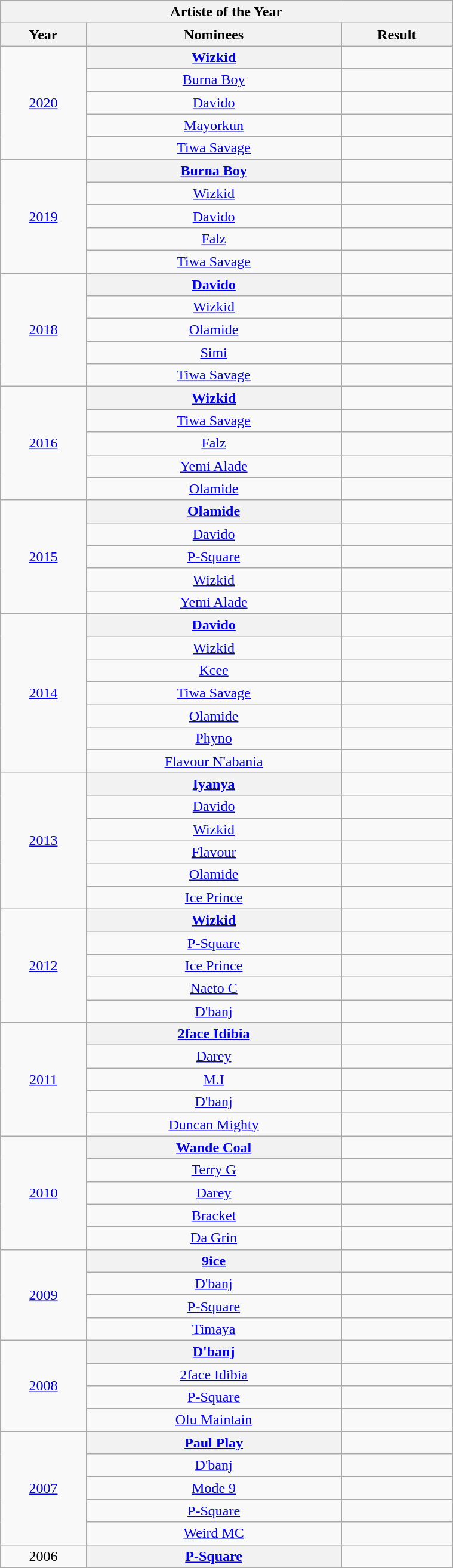<table class="wikitable"  style="text-align:center; width:40%;">
<tr>
<th colspan="4">Artiste of the Year</th>
</tr>
<tr>
<th>Year</th>
<th>Nominees</th>
<th>Result</th>
</tr>
<tr>
<td rowspan="5"><a href='#'>2020</a></td>
<th><a href='#'>Wizkid</a></th>
<td></td>
</tr>
<tr>
<td><a href='#'>Burna Boy</a></td>
<td></td>
</tr>
<tr>
<td><a href='#'>Davido</a></td>
<td></td>
</tr>
<tr>
<td><a href='#'>Mayorkun</a></td>
<td></td>
</tr>
<tr>
<td><a href='#'>Tiwa Savage</a></td>
<td></td>
</tr>
<tr>
<td rowspan="5"><a href='#'>2019</a></td>
<th><a href='#'>Burna Boy</a></th>
<td></td>
</tr>
<tr>
<td><a href='#'>Wizkid</a></td>
<td></td>
</tr>
<tr>
<td><a href='#'>Davido</a></td>
<td></td>
</tr>
<tr>
<td><a href='#'>Falz</a></td>
<td></td>
</tr>
<tr>
<td><a href='#'>Tiwa Savage</a></td>
<td></td>
</tr>
<tr>
<td rowspan="5"><a href='#'>2018</a></td>
<th><a href='#'>Davido</a></th>
<td></td>
</tr>
<tr>
<td><a href='#'>Wizkid</a></td>
<td></td>
</tr>
<tr>
<td><a href='#'>Olamide</a></td>
<td></td>
</tr>
<tr>
<td><a href='#'>Simi</a></td>
<td></td>
</tr>
<tr>
<td><a href='#'>Tiwa Savage</a></td>
<td></td>
</tr>
<tr>
<td rowspan="5"><a href='#'>2016</a></td>
<th><a href='#'>Wizkid</a></th>
<td></td>
</tr>
<tr>
<td><a href='#'>Tiwa Savage</a></td>
<td></td>
</tr>
<tr>
<td><a href='#'>Falz</a></td>
<td></td>
</tr>
<tr>
<td><a href='#'>Yemi Alade</a></td>
<td></td>
</tr>
<tr>
<td><a href='#'>Olamide</a></td>
<td></td>
</tr>
<tr>
<td rowspan="5"><a href='#'>2015</a></td>
<th><a href='#'>Olamide</a></th>
<td></td>
</tr>
<tr>
<td><a href='#'>Davido</a></td>
<td></td>
</tr>
<tr>
<td><a href='#'>P-Square</a></td>
<td></td>
</tr>
<tr>
<td><a href='#'>Wizkid</a></td>
<td></td>
</tr>
<tr>
<td><a href='#'>Yemi Alade</a></td>
<td></td>
</tr>
<tr>
<td rowspan="7"><a href='#'>2014</a></td>
<th><a href='#'>Davido</a></th>
<td></td>
</tr>
<tr>
<td><a href='#'>Wizkid</a></td>
<td></td>
</tr>
<tr>
<td><a href='#'>Kcee</a></td>
<td></td>
</tr>
<tr>
<td><a href='#'>Tiwa Savage</a></td>
<td></td>
</tr>
<tr>
<td><a href='#'>Olamide</a></td>
<td></td>
</tr>
<tr>
<td><a href='#'>Phyno</a></td>
<td></td>
</tr>
<tr>
<td><a href='#'>Flavour N'abania</a></td>
<td></td>
</tr>
<tr>
<td rowspan="6"><a href='#'>2013</a></td>
<th><a href='#'>Iyanya</a></th>
<td></td>
</tr>
<tr>
<td><a href='#'>Davido</a></td>
<td></td>
</tr>
<tr>
<td><a href='#'>Wizkid</a></td>
<td></td>
</tr>
<tr>
<td><a href='#'>Flavour</a></td>
<td></td>
</tr>
<tr>
<td><a href='#'>Olamide</a></td>
<td></td>
</tr>
<tr>
<td><a href='#'>Ice Prince</a></td>
<td></td>
</tr>
<tr>
<td rowspan="5"><a href='#'>2012</a></td>
<th><a href='#'>Wizkid</a></th>
<td></td>
</tr>
<tr>
<td><a href='#'>P-Square</a></td>
<td></td>
</tr>
<tr>
<td><a href='#'>Ice Prince</a></td>
<td></td>
</tr>
<tr>
<td><a href='#'>Naeto C</a></td>
<td></td>
</tr>
<tr>
<td><a href='#'>D'banj</a></td>
<td></td>
</tr>
<tr>
<td rowspan="5"><a href='#'>2011</a></td>
<th><a href='#'>2face Idibia</a></th>
<td></td>
</tr>
<tr>
<td><a href='#'>Darey</a></td>
<td></td>
</tr>
<tr>
<td><a href='#'>M.I</a></td>
<td></td>
</tr>
<tr>
<td><a href='#'>D'banj</a></td>
<td></td>
</tr>
<tr>
<td><a href='#'>Duncan Mighty</a></td>
<td></td>
</tr>
<tr>
<td rowspan="5"><a href='#'>2010</a></td>
<th><a href='#'>Wande Coal</a></th>
<td></td>
</tr>
<tr>
<td><a href='#'>Terry G</a></td>
<td></td>
</tr>
<tr>
<td><a href='#'>Darey</a></td>
<td></td>
</tr>
<tr>
<td><a href='#'>Bracket</a></td>
<td></td>
</tr>
<tr>
<td><a href='#'>Da Grin</a></td>
<td></td>
</tr>
<tr>
<td rowspan="4"><a href='#'>2009</a></td>
<th><a href='#'>9ice</a></th>
<td></td>
</tr>
<tr>
<td><a href='#'>D'banj</a></td>
<td></td>
</tr>
<tr>
<td><a href='#'>P-Square</a></td>
<td></td>
</tr>
<tr>
<td><a href='#'>Timaya</a></td>
<td></td>
</tr>
<tr>
<td rowspan="4"><a href='#'>2008</a></td>
<th><a href='#'>D'banj</a></th>
<td></td>
</tr>
<tr>
<td><a href='#'>2face Idibia</a></td>
<td></td>
</tr>
<tr>
<td><a href='#'>P-Square</a></td>
<td></td>
</tr>
<tr>
<td><a href='#'>Olu Maintain</a></td>
<td></td>
</tr>
<tr>
<td rowspan="5"><a href='#'>2007</a></td>
<th><a href='#'>Paul Play</a></th>
<td></td>
</tr>
<tr>
<td><a href='#'>D'banj</a></td>
<td></td>
</tr>
<tr>
<td><a href='#'>Mode 9</a></td>
<td></td>
</tr>
<tr>
<td><a href='#'>P-Square</a></td>
<td></td>
</tr>
<tr>
<td><a href='#'>Weird MC</a></td>
<td></td>
</tr>
<tr>
<td>2006</td>
<th><a href='#'>P-Square</a></th>
<td></td>
</tr>
</table>
